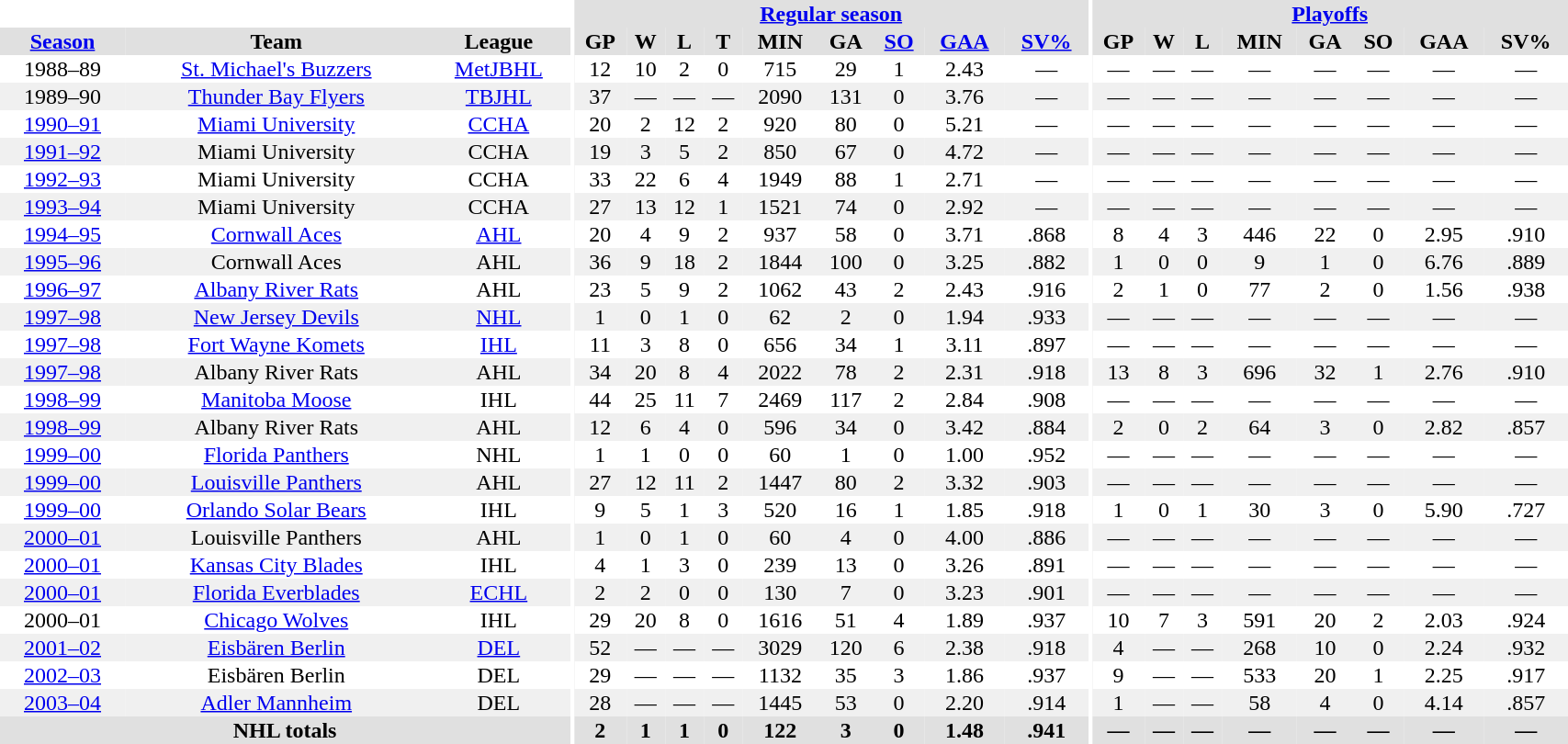<table border="0" cellpadding="1" cellspacing="0" style="width:90%; text-align:center;">
<tr bgcolor="#e0e0e0">
<th colspan="3" bgcolor="#ffffff"></th>
<th rowspan="99" bgcolor="#ffffff"></th>
<th colspan="9" bgcolor="#e0e0e0"><a href='#'>Regular season</a></th>
<th rowspan="99" bgcolor="#ffffff"></th>
<th colspan="8" bgcolor="#e0e0e0"><a href='#'>Playoffs</a></th>
</tr>
<tr bgcolor="#e0e0e0">
<th><a href='#'>Season</a></th>
<th>Team</th>
<th>League</th>
<th>GP</th>
<th>W</th>
<th>L</th>
<th>T</th>
<th>MIN</th>
<th>GA</th>
<th><a href='#'>SO</a></th>
<th><a href='#'>GAA</a></th>
<th><a href='#'>SV%</a></th>
<th>GP</th>
<th>W</th>
<th>L</th>
<th>MIN</th>
<th>GA</th>
<th>SO</th>
<th>GAA</th>
<th>SV%</th>
</tr>
<tr>
<td>1988–89</td>
<td><a href='#'>St. Michael's Buzzers</a></td>
<td><a href='#'>MetJBHL</a></td>
<td>12</td>
<td>10</td>
<td>2</td>
<td>0</td>
<td>715</td>
<td>29</td>
<td>1</td>
<td>2.43</td>
<td>—</td>
<td>—</td>
<td>—</td>
<td>—</td>
<td>—</td>
<td>—</td>
<td>—</td>
<td>—</td>
<td>—</td>
</tr>
<tr bgcolor="#f0f0f0">
<td>1989–90</td>
<td><a href='#'>Thunder Bay Flyers</a></td>
<td><a href='#'>TBJHL</a></td>
<td>37</td>
<td>—</td>
<td>—</td>
<td>—</td>
<td>2090</td>
<td>131</td>
<td>0</td>
<td>3.76</td>
<td>—</td>
<td>—</td>
<td>—</td>
<td>—</td>
<td>—</td>
<td>—</td>
<td>—</td>
<td>—</td>
<td>—</td>
</tr>
<tr>
<td><a href='#'>1990–91</a></td>
<td><a href='#'>Miami University</a></td>
<td><a href='#'>CCHA</a></td>
<td>20</td>
<td>2</td>
<td>12</td>
<td>2</td>
<td>920</td>
<td>80</td>
<td>0</td>
<td>5.21</td>
<td>—</td>
<td>—</td>
<td>—</td>
<td>—</td>
<td>—</td>
<td>—</td>
<td>—</td>
<td>—</td>
<td>—</td>
</tr>
<tr bgcolor="#f0f0f0">
<td><a href='#'>1991–92</a></td>
<td>Miami University</td>
<td>CCHA</td>
<td>19</td>
<td>3</td>
<td>5</td>
<td>2</td>
<td>850</td>
<td>67</td>
<td>0</td>
<td>4.72</td>
<td>—</td>
<td>—</td>
<td>—</td>
<td>—</td>
<td>—</td>
<td>—</td>
<td>—</td>
<td>—</td>
<td>—</td>
</tr>
<tr>
<td><a href='#'>1992–93</a></td>
<td>Miami University</td>
<td>CCHA</td>
<td>33</td>
<td>22</td>
<td>6</td>
<td>4</td>
<td>1949</td>
<td>88</td>
<td>1</td>
<td>2.71</td>
<td>—</td>
<td>—</td>
<td>—</td>
<td>—</td>
<td>—</td>
<td>—</td>
<td>—</td>
<td>—</td>
<td>—</td>
</tr>
<tr bgcolor="#f0f0f0">
<td><a href='#'>1993–94</a></td>
<td>Miami University</td>
<td>CCHA</td>
<td>27</td>
<td>13</td>
<td>12</td>
<td>1</td>
<td>1521</td>
<td>74</td>
<td>0</td>
<td>2.92</td>
<td>—</td>
<td>—</td>
<td>—</td>
<td>—</td>
<td>—</td>
<td>—</td>
<td>—</td>
<td>—</td>
<td>—</td>
</tr>
<tr>
<td><a href='#'>1994–95</a></td>
<td><a href='#'>Cornwall Aces</a></td>
<td><a href='#'>AHL</a></td>
<td>20</td>
<td>4</td>
<td>9</td>
<td>2</td>
<td>937</td>
<td>58</td>
<td>0</td>
<td>3.71</td>
<td>.868</td>
<td>8</td>
<td>4</td>
<td>3</td>
<td>446</td>
<td>22</td>
<td>0</td>
<td>2.95</td>
<td>.910</td>
</tr>
<tr bgcolor="#f0f0f0">
<td><a href='#'>1995–96</a></td>
<td>Cornwall Aces</td>
<td>AHL</td>
<td>36</td>
<td>9</td>
<td>18</td>
<td>2</td>
<td>1844</td>
<td>100</td>
<td>0</td>
<td>3.25</td>
<td>.882</td>
<td>1</td>
<td>0</td>
<td>0</td>
<td>9</td>
<td>1</td>
<td>0</td>
<td>6.76</td>
<td>.889</td>
</tr>
<tr>
<td><a href='#'>1996–97</a></td>
<td><a href='#'>Albany River Rats</a></td>
<td>AHL</td>
<td>23</td>
<td>5</td>
<td>9</td>
<td>2</td>
<td>1062</td>
<td>43</td>
<td>2</td>
<td>2.43</td>
<td>.916</td>
<td>2</td>
<td>1</td>
<td>0</td>
<td>77</td>
<td>2</td>
<td>0</td>
<td>1.56</td>
<td>.938</td>
</tr>
<tr bgcolor="#f0f0f0">
<td><a href='#'>1997–98</a></td>
<td><a href='#'>New Jersey Devils</a></td>
<td><a href='#'>NHL</a></td>
<td>1</td>
<td>0</td>
<td>1</td>
<td>0</td>
<td>62</td>
<td>2</td>
<td>0</td>
<td>1.94</td>
<td>.933</td>
<td>—</td>
<td>—</td>
<td>—</td>
<td>—</td>
<td>—</td>
<td>—</td>
<td>—</td>
<td>—</td>
</tr>
<tr>
<td><a href='#'>1997–98</a></td>
<td><a href='#'>Fort Wayne Komets</a></td>
<td><a href='#'>IHL</a></td>
<td>11</td>
<td>3</td>
<td>8</td>
<td>0</td>
<td>656</td>
<td>34</td>
<td>1</td>
<td>3.11</td>
<td>.897</td>
<td>—</td>
<td>—</td>
<td>—</td>
<td>—</td>
<td>—</td>
<td>—</td>
<td>—</td>
<td>—</td>
</tr>
<tr bgcolor="#f0f0f0">
<td><a href='#'>1997–98</a></td>
<td>Albany River Rats</td>
<td>AHL</td>
<td>34</td>
<td>20</td>
<td>8</td>
<td>4</td>
<td>2022</td>
<td>78</td>
<td>2</td>
<td>2.31</td>
<td>.918</td>
<td>13</td>
<td>8</td>
<td>3</td>
<td>696</td>
<td>32</td>
<td>1</td>
<td>2.76</td>
<td>.910</td>
</tr>
<tr>
<td><a href='#'>1998–99</a></td>
<td><a href='#'>Manitoba Moose</a></td>
<td>IHL</td>
<td>44</td>
<td>25</td>
<td>11</td>
<td>7</td>
<td>2469</td>
<td>117</td>
<td>2</td>
<td>2.84</td>
<td>.908</td>
<td>—</td>
<td>—</td>
<td>—</td>
<td>—</td>
<td>—</td>
<td>—</td>
<td>—</td>
<td>—</td>
</tr>
<tr bgcolor="#f0f0f0">
<td><a href='#'>1998–99</a></td>
<td>Albany River Rats</td>
<td>AHL</td>
<td>12</td>
<td>6</td>
<td>4</td>
<td>0</td>
<td>596</td>
<td>34</td>
<td>0</td>
<td>3.42</td>
<td>.884</td>
<td>2</td>
<td>0</td>
<td>2</td>
<td>64</td>
<td>3</td>
<td>0</td>
<td>2.82</td>
<td>.857</td>
</tr>
<tr>
<td><a href='#'>1999–00</a></td>
<td><a href='#'>Florida Panthers</a></td>
<td>NHL</td>
<td>1</td>
<td>1</td>
<td>0</td>
<td>0</td>
<td>60</td>
<td>1</td>
<td>0</td>
<td>1.00</td>
<td>.952</td>
<td>—</td>
<td>—</td>
<td>—</td>
<td>—</td>
<td>—</td>
<td>—</td>
<td>—</td>
<td>—</td>
</tr>
<tr bgcolor="#f0f0f0">
<td><a href='#'>1999–00</a></td>
<td><a href='#'>Louisville Panthers</a></td>
<td>AHL</td>
<td>27</td>
<td>12</td>
<td>11</td>
<td>2</td>
<td>1447</td>
<td>80</td>
<td>2</td>
<td>3.32</td>
<td>.903</td>
<td>—</td>
<td>—</td>
<td>—</td>
<td>—</td>
<td>—</td>
<td>—</td>
<td>—</td>
<td>—</td>
</tr>
<tr>
<td><a href='#'>1999–00</a></td>
<td><a href='#'>Orlando Solar Bears</a></td>
<td>IHL</td>
<td>9</td>
<td>5</td>
<td>1</td>
<td>3</td>
<td>520</td>
<td>16</td>
<td>1</td>
<td>1.85</td>
<td>.918</td>
<td>1</td>
<td>0</td>
<td>1</td>
<td>30</td>
<td>3</td>
<td>0</td>
<td>5.90</td>
<td>.727</td>
</tr>
<tr bgcolor="#f0f0f0">
<td><a href='#'>2000–01</a></td>
<td>Louisville Panthers</td>
<td>AHL</td>
<td>1</td>
<td>0</td>
<td>1</td>
<td>0</td>
<td>60</td>
<td>4</td>
<td>0</td>
<td>4.00</td>
<td>.886</td>
<td>—</td>
<td>—</td>
<td>—</td>
<td>—</td>
<td>—</td>
<td>—</td>
<td>—</td>
<td>—</td>
</tr>
<tr>
<td><a href='#'>2000–01</a></td>
<td><a href='#'>Kansas City Blades</a></td>
<td>IHL</td>
<td>4</td>
<td>1</td>
<td>3</td>
<td>0</td>
<td>239</td>
<td>13</td>
<td>0</td>
<td>3.26</td>
<td>.891</td>
<td>—</td>
<td>—</td>
<td>—</td>
<td>—</td>
<td>—</td>
<td>—</td>
<td>—</td>
<td>—</td>
</tr>
<tr bgcolor="#f0f0f0">
<td><a href='#'>2000–01</a></td>
<td><a href='#'>Florida Everblades</a></td>
<td><a href='#'>ECHL</a></td>
<td>2</td>
<td>2</td>
<td>0</td>
<td>0</td>
<td>130</td>
<td>7</td>
<td>0</td>
<td>3.23</td>
<td>.901</td>
<td>—</td>
<td>—</td>
<td>—</td>
<td>—</td>
<td>—</td>
<td>—</td>
<td>—</td>
<td>—</td>
</tr>
<tr>
<td>2000–01</td>
<td><a href='#'>Chicago Wolves</a></td>
<td>IHL</td>
<td>29</td>
<td>20</td>
<td>8</td>
<td>0</td>
<td>1616</td>
<td>51</td>
<td>4</td>
<td>1.89</td>
<td>.937</td>
<td>10</td>
<td>7</td>
<td>3</td>
<td>591</td>
<td>20</td>
<td>2</td>
<td>2.03</td>
<td>.924</td>
</tr>
<tr bgcolor="#f0f0f0">
<td><a href='#'>2001–02</a></td>
<td><a href='#'>Eisbären Berlin</a></td>
<td><a href='#'>DEL</a></td>
<td>52</td>
<td>—</td>
<td>—</td>
<td>—</td>
<td>3029</td>
<td>120</td>
<td>6</td>
<td>2.38</td>
<td>.918</td>
<td>4</td>
<td>—</td>
<td>—</td>
<td>268</td>
<td>10</td>
<td>0</td>
<td>2.24</td>
<td>.932</td>
</tr>
<tr>
<td><a href='#'>2002–03</a></td>
<td>Eisbären Berlin</td>
<td>DEL</td>
<td>29</td>
<td>—</td>
<td>—</td>
<td>—</td>
<td>1132</td>
<td>35</td>
<td>3</td>
<td>1.86</td>
<td>.937</td>
<td>9</td>
<td>—</td>
<td>—</td>
<td>533</td>
<td>20</td>
<td>1</td>
<td>2.25</td>
<td>.917</td>
</tr>
<tr bgcolor="#f0f0f0">
<td><a href='#'>2003–04</a></td>
<td><a href='#'>Adler Mannheim</a></td>
<td>DEL</td>
<td>28</td>
<td>—</td>
<td>—</td>
<td>—</td>
<td>1445</td>
<td>53</td>
<td>0</td>
<td>2.20</td>
<td>.914</td>
<td>1</td>
<td>—</td>
<td>—</td>
<td>58</td>
<td>4</td>
<td>0</td>
<td>4.14</td>
<td>.857</td>
</tr>
<tr bgcolor="#e0e0e0">
<th colspan=3>NHL totals</th>
<th>2</th>
<th>1</th>
<th>1</th>
<th>0</th>
<th>122</th>
<th>3</th>
<th>0</th>
<th>1.48</th>
<th>.941</th>
<th>—</th>
<th>—</th>
<th>—</th>
<th>—</th>
<th>—</th>
<th>—</th>
<th>—</th>
<th>—</th>
</tr>
</table>
